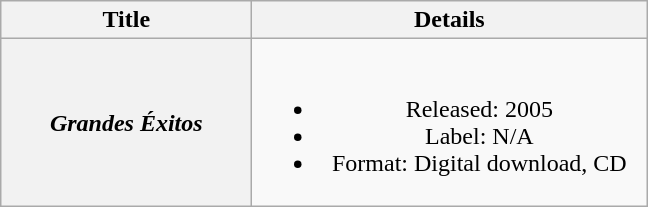<table class="wikitable plainrowheaders" style="text-align:center;">
<tr>
<th scope="col" style="width:10em;">Title</th>
<th scope="col" style="width:16em;">Details</th>
</tr>
<tr>
<th scope="row"><em>Grandes Éxitos</em></th>
<td><br><ul><li>Released: 2005</li><li>Label: N/A</li><li>Format: Digital download, CD</li></ul></td>
</tr>
</table>
